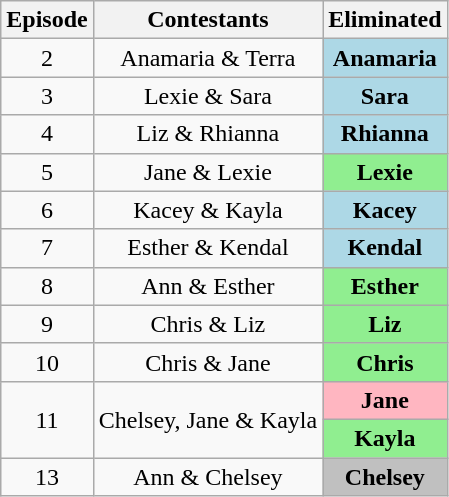<table class="wikitable" border="2" style="text-align:center">
<tr>
<th>Episode</th>
<th>Contestants</th>
<th>Eliminated</th>
</tr>
<tr>
<td>2</td>
<td>Anamaria & Terra</td>
<td style="background:lightblue"><strong>Anamaria</strong></td>
</tr>
<tr>
<td>3</td>
<td>Lexie & Sara</td>
<td style="background:lightblue"><strong>Sara</strong></td>
</tr>
<tr>
<td>4</td>
<td>Liz & Rhianna</td>
<td style="background:lightblue"><strong>Rhianna</strong></td>
</tr>
<tr>
<td>5</td>
<td>Jane & Lexie</td>
<td style="background:lightgreen"><strong>Lexie</strong></td>
</tr>
<tr>
<td>6</td>
<td>Kacey & Kayla</td>
<td style="background:lightblue"><strong>Kacey</strong></td>
</tr>
<tr>
<td>7</td>
<td>Esther & Kendal</td>
<td style="background:lightblue"><strong>Kendal</strong></td>
</tr>
<tr>
<td>8</td>
<td>Ann & Esther</td>
<td style="background:lightgreen"><strong>Esther</strong></td>
</tr>
<tr>
<td>9</td>
<td>Chris & Liz</td>
<td style="background:lightgreen"><strong>Liz</strong></td>
</tr>
<tr>
<td>10</td>
<td>Chris & Jane</td>
<td style="background:lightgreen"><strong>Chris</strong></td>
</tr>
<tr>
<td rowspan="2">11</td>
<td rowspan="2">Chelsey, Jane & Kayla</td>
<td style="background:lightpink"><strong>Jane</strong></td>
</tr>
<tr>
<td style="background:lightgreen"><strong>Kayla</strong></td>
</tr>
<tr>
<td>13</td>
<td>Ann & Chelsey</td>
<td style="background:silver"><strong>Chelsey</strong></td>
</tr>
</table>
